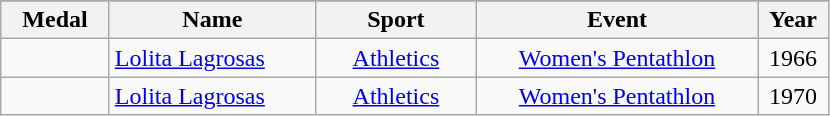<table class="wikitable"  style="font-size:100%;  text-align:center;">
<tr>
</tr>
<tr>
<th width="65">Medal</th>
<th width="130">Name</th>
<th width="100">Sport</th>
<th width="180">Event</th>
<th width="40">Year</th>
</tr>
<tr>
<td></td>
<td align=left><a href='#'>Lolita Lagrosas</a></td>
<td><a href='#'>Athletics</a></td>
<td><a href='#'>Women's Pentathlon</a></td>
<td>1966</td>
</tr>
<tr>
<td></td>
<td align=left><a href='#'>Lolita Lagrosas</a></td>
<td><a href='#'>Athletics</a></td>
<td><a href='#'>Women's Pentathlon</a></td>
<td>1970</td>
</tr>
</table>
